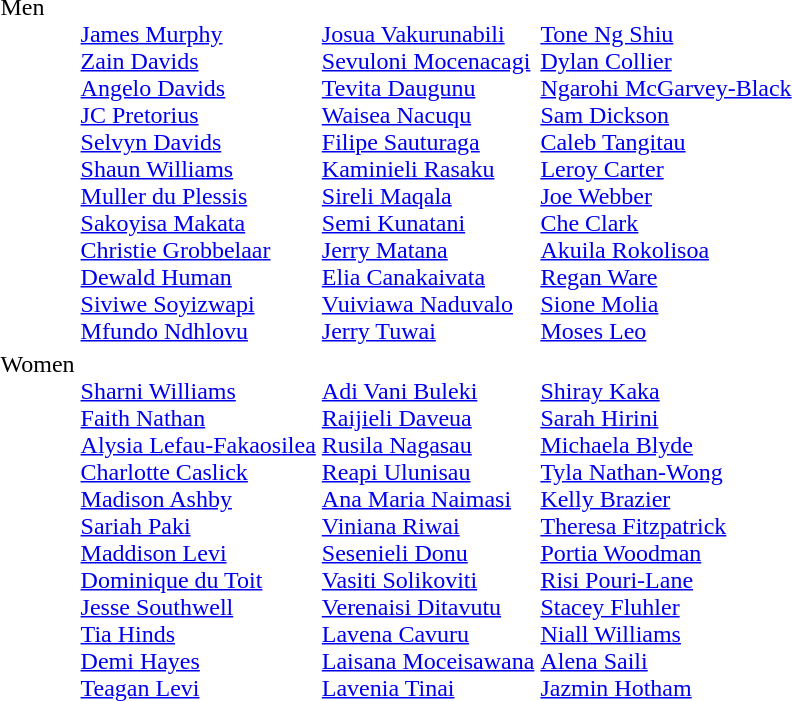<table>
<tr valign="top">
<td>Men<br></td>
<td><br><a href='#'>James Murphy</a><br><a href='#'>Zain Davids</a><br><a href='#'>Angelo Davids</a><br><a href='#'>JC Pretorius</a><br><a href='#'>Selvyn Davids</a><br><a href='#'>Shaun Williams</a><br><a href='#'>Muller du Plessis</a><br><a href='#'>Sakoyisa Makata</a><br><a href='#'>Christie Grobbelaar</a><br><a href='#'>Dewald Human</a><br><a href='#'>Siviwe Soyizwapi</a><br><a href='#'>Mfundo Ndhlovu</a></td>
<td><br><a href='#'>Josua Vakurunabili</a><br><a href='#'>Sevuloni Mocenacagi</a><br><a href='#'>Tevita Daugunu</a><br><a href='#'>Waisea Nacuqu</a><br><a href='#'>Filipe Sauturaga</a><br><a href='#'>Kaminieli Rasaku</a><br><a href='#'>Sireli Maqala</a><br><a href='#'>Semi Kunatani</a><br><a href='#'>Jerry Matana</a><br><a href='#'>Elia Canakaivata</a><br><a href='#'>Vuiviawa Naduvalo</a><br><a href='#'>Jerry Tuwai</a></td>
<td><br><a href='#'>Tone Ng Shiu</a><br><a href='#'>Dylan Collier</a><br><a href='#'>Ngarohi McGarvey-Black</a><br><a href='#'>Sam Dickson</a><br><a href='#'>Caleb Tangitau</a><br><a href='#'>Leroy Carter</a><br><a href='#'>Joe Webber</a><br><a href='#'>Che Clark</a><br><a href='#'>Akuila Rokolisoa</a><br><a href='#'>Regan Ware</a><br><a href='#'>Sione Molia</a><br><a href='#'>Moses Leo</a></td>
</tr>
<tr valign="top">
<td>Women<br></td>
<td><br><a href='#'>Sharni Williams</a><br><a href='#'>Faith Nathan</a><br><a href='#'>Alysia Lefau-Fakaosilea</a><br><a href='#'>Charlotte Caslick</a><br><a href='#'>Madison Ashby</a><br><a href='#'>Sariah Paki</a><br><a href='#'>Maddison Levi</a><br><a href='#'>Dominique du Toit</a><br><a href='#'>Jesse Southwell</a><br><a href='#'>Tia Hinds</a><br><a href='#'>Demi Hayes</a><br><a href='#'>Teagan Levi</a></td>
<td><br><a href='#'>Adi Vani Buleki</a><br><a href='#'>Raijieli Daveua</a><br><a href='#'>Rusila Nagasau</a><br><a href='#'>Reapi Ulunisau</a><br><a href='#'>Ana Maria Naimasi</a><br><a href='#'>Viniana Riwai</a><br><a href='#'>Sesenieli Donu</a><br><a href='#'>Vasiti Solikoviti</a><br><a href='#'>Verenaisi Ditavutu</a><br><a href='#'>Lavena Cavuru</a><br><a href='#'>Laisana Moceisawana</a><br><a href='#'>Lavenia Tinai</a></td>
<td><br><a href='#'>Shiray Kaka</a><br><a href='#'>Sarah Hirini</a><br><a href='#'>Michaela Blyde</a><br><a href='#'>Tyla Nathan-Wong</a><br><a href='#'>Kelly Brazier</a><br><a href='#'>Theresa Fitzpatrick</a><br><a href='#'>Portia Woodman</a><br><a href='#'>Risi Pouri-Lane</a><br><a href='#'>Stacey Fluhler</a><br><a href='#'>Niall Williams</a><br><a href='#'>Alena Saili</a><br><a href='#'>Jazmin Hotham</a></td>
</tr>
</table>
